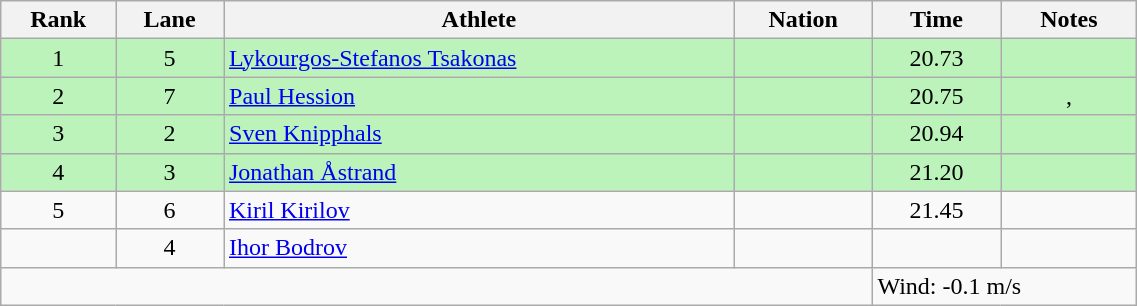<table class="wikitable sortable" style="text-align:center;width: 60%;">
<tr>
<th scope="col">Rank</th>
<th scope="col">Lane</th>
<th scope="col">Athlete</th>
<th scope="col">Nation</th>
<th scope="col">Time</th>
<th scope="col">Notes</th>
</tr>
<tr bgcolor=bbf3bb>
<td>1</td>
<td>5</td>
<td align=left><a href='#'>Lykourgos-Stefanos Tsakonas</a></td>
<td align=left></td>
<td>20.73</td>
<td></td>
</tr>
<tr bgcolor=bbf3bb>
<td>2</td>
<td>7</td>
<td align=left><a href='#'>Paul Hession</a></td>
<td align=left></td>
<td>20.75</td>
<td>, </td>
</tr>
<tr bgcolor=bbf3bb>
<td>3</td>
<td>2</td>
<td align=left><a href='#'>Sven Knipphals</a></td>
<td align=left></td>
<td>20.94</td>
<td></td>
</tr>
<tr bgcolor=bbf3bb>
<td>4</td>
<td>3</td>
<td align=left><a href='#'>Jonathan Åstrand</a></td>
<td align=left></td>
<td>21.20</td>
<td></td>
</tr>
<tr>
<td>5</td>
<td>6</td>
<td align=left><a href='#'>Kiril Kirilov</a></td>
<td align=left></td>
<td>21.45</td>
<td></td>
</tr>
<tr>
<td></td>
<td>4</td>
<td align=left><a href='#'>Ihor Bodrov</a></td>
<td align=left></td>
<td></td>
<td></td>
</tr>
<tr class="sortbottom">
<td colspan="4"></td>
<td colspan="2" style="text-align:left;">Wind: -0.1 m/s</td>
</tr>
</table>
